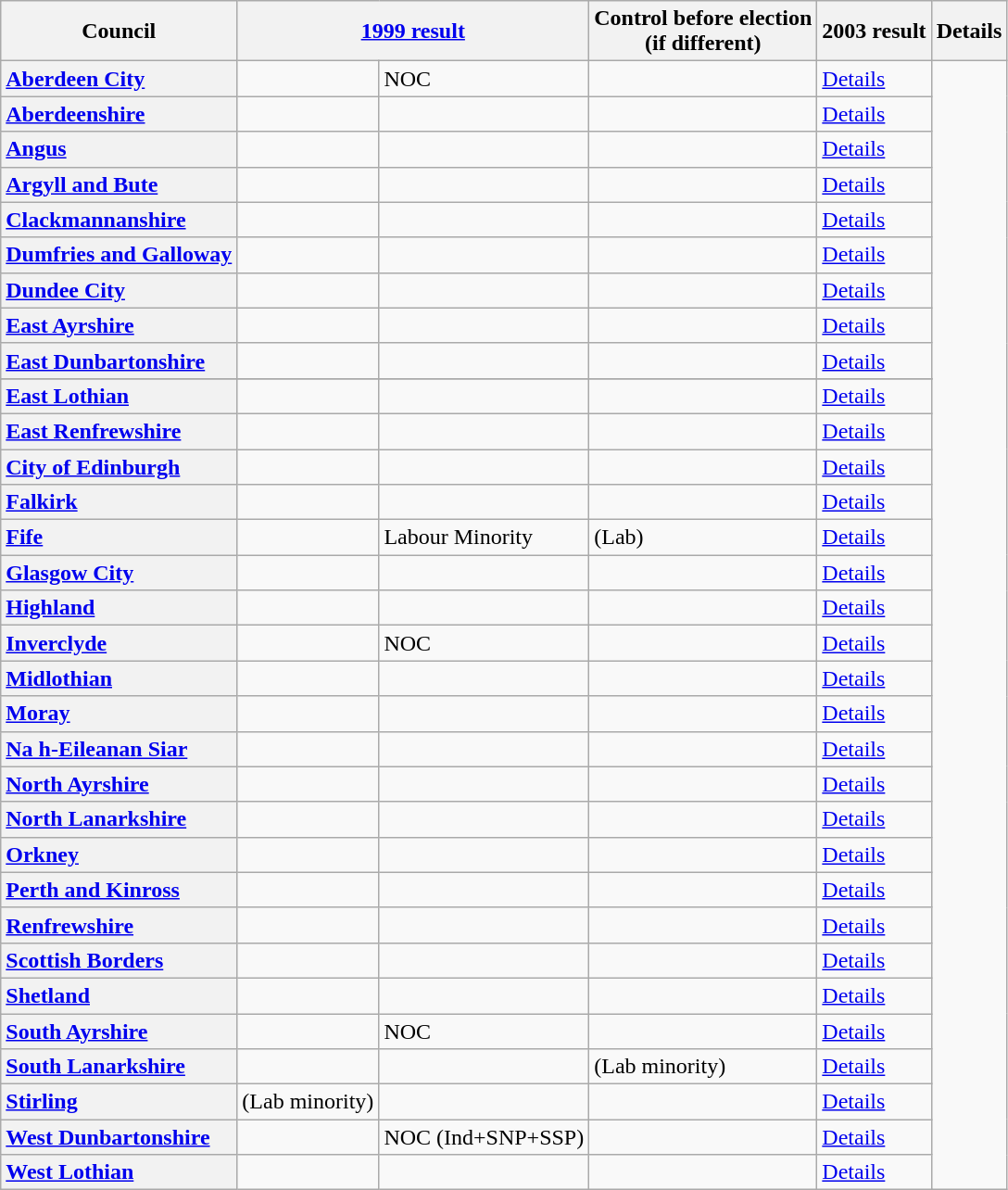<table class="wikitable">
<tr>
<th scope="col">Council</th>
<th scope="col"  colspan="2"><a href='#'>1999 result</a></th>
<th scope="col">Control before election<br>(if different)</th>
<th scope="col" colspan="2">2003 result</th>
<th scope="col">Details</th>
</tr>
<tr>
<th scope="row" style="text-align: left;"><a href='#'>Aberdeen City</a></th>
<td></td>
<td>NOC</td>
<td></td>
<td><a href='#'>Details</a></td>
</tr>
<tr>
<th scope="row" style="text-align: left;"><a href='#'>Aberdeenshire</a></th>
<td></td>
<td></td>
<td></td>
<td><a href='#'>Details</a></td>
</tr>
<tr>
<th scope="row" style="text-align: left;"><a href='#'>Angus</a></th>
<td></td>
<td></td>
<td></td>
<td><a href='#'>Details</a></td>
</tr>
<tr>
<th scope="row" style="text-align: left;"><a href='#'>Argyll and Bute</a></th>
<td></td>
<td></td>
<td></td>
<td><a href='#'>Details</a></td>
</tr>
<tr>
<th scope="row" style="text-align: left;"><a href='#'>Clackmannanshire</a></th>
<td></td>
<td></td>
<td></td>
<td><a href='#'>Details</a></td>
</tr>
<tr>
<th scope="row" style="text-align: left;"><a href='#'>Dumfries and Galloway</a></th>
<td></td>
<td></td>
<td></td>
<td><a href='#'>Details</a></td>
</tr>
<tr>
<th scope="row" style="text-align: left;"><a href='#'>Dundee City</a></th>
<td></td>
<td></td>
<td></td>
<td><a href='#'>Details</a></td>
</tr>
<tr>
<th scope="row" style="text-align: left;"><a href='#'>East Ayrshire</a></th>
<td></td>
<td></td>
<td></td>
<td><a href='#'>Details</a></td>
</tr>
<tr>
<th scope="row" style="text-align: left;"><a href='#'>East Dunbartonshire</a></th>
<td></td>
<td></td>
<td></td>
<td><a href='#'>Details</a></td>
</tr>
<tr>
</tr>
<tr>
<th scope="row" style="text-align: left;"><a href='#'>East Lothian</a></th>
<td></td>
<td></td>
<td></td>
<td><a href='#'>Details</a></td>
</tr>
<tr>
<th scope="row" style="text-align: left;"><a href='#'>East Renfrewshire</a></th>
<td></td>
<td></td>
<td></td>
<td><a href='#'>Details</a></td>
</tr>
<tr>
<th scope="row" style="text-align: left;"><a href='#'>City of Edinburgh</a></th>
<td></td>
<td></td>
<td></td>
<td><a href='#'>Details</a></td>
</tr>
<tr>
<th scope="row" style="text-align: left;"><a href='#'>Falkirk</a></th>
<td></td>
<td></td>
<td></td>
<td><a href='#'>Details</a></td>
</tr>
<tr>
<th scope="row" style="text-align: left;"><a href='#'>Fife</a></th>
<td></td>
<td>Labour Minority</td>
<td> (Lab)</td>
<td><a href='#'>Details</a></td>
</tr>
<tr>
<th scope="row" style="text-align: left;"><a href='#'>Glasgow City</a></th>
<td></td>
<td></td>
<td></td>
<td><a href='#'>Details</a></td>
</tr>
<tr>
<th scope="row" style="text-align: left;"><a href='#'>Highland</a></th>
<td></td>
<td></td>
<td></td>
<td><a href='#'>Details</a></td>
</tr>
<tr>
<th scope="row" style="text-align: left;"><a href='#'>Inverclyde</a></th>
<td></td>
<td>NOC</td>
<td></td>
<td><a href='#'>Details</a></td>
</tr>
<tr>
<th scope="row" style="text-align: left;"><a href='#'>Midlothian</a></th>
<td></td>
<td></td>
<td></td>
<td><a href='#'>Details</a></td>
</tr>
<tr>
<th scope="row" style="text-align: left;"><a href='#'>Moray</a></th>
<td></td>
<td></td>
<td></td>
<td><a href='#'>Details</a></td>
</tr>
<tr>
<th scope="row" style="text-align: left;"><a href='#'>Na h-Eileanan Siar</a></th>
<td></td>
<td></td>
<td></td>
<td><a href='#'>Details</a></td>
</tr>
<tr>
<th scope="row" style="text-align: left;"><a href='#'>North Ayrshire</a></th>
<td></td>
<td></td>
<td></td>
<td><a href='#'>Details</a></td>
</tr>
<tr>
<th scope="row" style="text-align: left;"><a href='#'>North Lanarkshire</a></th>
<td></td>
<td></td>
<td></td>
<td><a href='#'>Details</a></td>
</tr>
<tr>
<th scope="row" style="text-align: left;"><a href='#'>Orkney</a></th>
<td></td>
<td></td>
<td></td>
<td><a href='#'>Details</a></td>
</tr>
<tr>
<th scope="row" style="text-align: left;"><a href='#'>Perth and Kinross</a></th>
<td></td>
<td></td>
<td></td>
<td><a href='#'>Details</a></td>
</tr>
<tr>
<th scope="row" style="text-align: left;"><a href='#'>Renfrewshire</a></th>
<td></td>
<td></td>
<td></td>
<td><a href='#'>Details</a></td>
</tr>
<tr>
<th scope="row" style="text-align: left;"><a href='#'>Scottish Borders</a></th>
<td></td>
<td></td>
<td></td>
<td><a href='#'>Details</a></td>
</tr>
<tr>
<th scope="row" style="text-align: left;"><a href='#'>Shetland</a></th>
<td></td>
<td></td>
<td></td>
<td><a href='#'>Details</a></td>
</tr>
<tr>
<th scope="row" style="text-align: left;"><a href='#'>South Ayrshire</a></th>
<td></td>
<td>NOC</td>
<td></td>
<td><a href='#'>Details</a></td>
</tr>
<tr>
<th scope="row" style="text-align: left;"><a href='#'>South Lanarkshire</a></th>
<td></td>
<td></td>
<td> (Lab minority)</td>
<td><a href='#'>Details</a></td>
</tr>
<tr>
<th scope="row" style="text-align: left;"><a href='#'>Stirling</a></th>
<td> (Lab minority)</td>
<td></td>
<td></td>
<td><a href='#'>Details</a></td>
</tr>
<tr>
<th scope="row" style="text-align: left;"><a href='#'>West Dunbartonshire</a></th>
<td></td>
<td>NOC (Ind+SNP+SSP)</td>
<td></td>
<td><a href='#'>Details</a></td>
</tr>
<tr>
<th scope="row" style="text-align: left;"><a href='#'>West Lothian</a></th>
<td></td>
<td></td>
<td></td>
<td><a href='#'>Details</a></td>
</tr>
</table>
